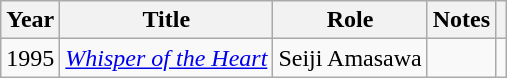<table class="wikitable">
<tr>
<th>Year</th>
<th>Title</th>
<th>Role</th>
<th>Notes</th>
<th></th>
</tr>
<tr>
<td>1995</td>
<td><em><a href='#'>Whisper of the Heart</a></em></td>
<td>Seiji Amasawa</td>
<td></td>
<td></td>
</tr>
</table>
